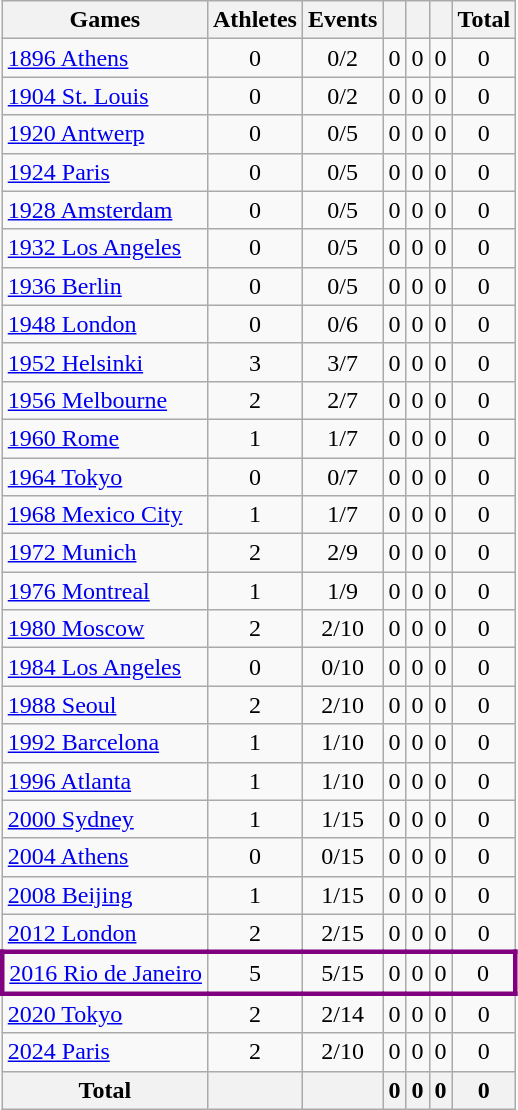<table class="wikitable sortable" style="text-align:center">
<tr>
<th>Games</th>
<th>Athletes</th>
<th>Events</th>
<th width:3em; font-weight:bold;"></th>
<th width:3em; font-weight:bold;"></th>
<th width:3em; font-weight:bold;"></th>
<th style="width:3; font-weight:bold;">Total</th>
</tr>
<tr>
<td align=left> <a href='#'>1896 Athens</a></td>
<td>0</td>
<td>0/2</td>
<td>0</td>
<td>0</td>
<td>0</td>
<td>0</td>
</tr>
<tr>
<td align=left> <a href='#'>1904 St. Louis</a></td>
<td>0</td>
<td>0/2</td>
<td>0</td>
<td>0</td>
<td>0</td>
<td>0</td>
</tr>
<tr>
<td align=left>  <a href='#'>1920 Antwerp</a></td>
<td>0</td>
<td>0/5</td>
<td>0</td>
<td>0</td>
<td>0</td>
<td>0</td>
</tr>
<tr>
<td align=left> <a href='#'>1924 Paris</a></td>
<td>0</td>
<td>0/5</td>
<td>0</td>
<td>0</td>
<td>0</td>
<td>0</td>
</tr>
<tr>
<td align=left> <a href='#'>1928 Amsterdam</a></td>
<td>0</td>
<td>0/5</td>
<td>0</td>
<td>0</td>
<td>0</td>
<td>0</td>
</tr>
<tr>
<td align=left> <a href='#'>1932 Los Angeles</a></td>
<td>0</td>
<td>0/5</td>
<td>0</td>
<td>0</td>
<td>0</td>
<td>0</td>
</tr>
<tr>
<td align=left> <a href='#'>1936 Berlin</a></td>
<td>0</td>
<td>0/5</td>
<td>0</td>
<td>0</td>
<td>0</td>
<td>0</td>
</tr>
<tr>
<td align=left> <a href='#'>1948 London</a></td>
<td>0</td>
<td>0/6</td>
<td>0</td>
<td>0</td>
<td>0</td>
<td>0</td>
</tr>
<tr>
<td align=left> <a href='#'>1952 Helsinki</a></td>
<td>3</td>
<td>3/7</td>
<td>0</td>
<td>0</td>
<td>0</td>
<td>0</td>
</tr>
<tr>
<td align=left> <a href='#'>1956 Melbourne</a></td>
<td>2</td>
<td>2/7</td>
<td>0</td>
<td>0</td>
<td>0</td>
<td>0</td>
</tr>
<tr>
<td align=left> <a href='#'>1960 Rome</a></td>
<td>1</td>
<td>1/7</td>
<td>0</td>
<td>0</td>
<td>0</td>
<td>0</td>
</tr>
<tr>
<td align=left>  <a href='#'>1964 Tokyo</a></td>
<td>0</td>
<td>0/7</td>
<td>0</td>
<td>0</td>
<td>0</td>
<td>0</td>
</tr>
<tr>
<td align=left> <a href='#'>1968 Mexico City</a></td>
<td>1</td>
<td>1/7</td>
<td>0</td>
<td>0</td>
<td>0</td>
<td>0</td>
</tr>
<tr>
<td align=left> <a href='#'>1972 Munich</a></td>
<td>2</td>
<td>2/9</td>
<td>0</td>
<td>0</td>
<td>0</td>
<td>0</td>
</tr>
<tr>
<td align=left> <a href='#'>1976 Montreal</a></td>
<td>1</td>
<td>1/9</td>
<td>0</td>
<td>0</td>
<td>0</td>
<td>0</td>
</tr>
<tr>
<td align=left> <a href='#'>1980 Moscow</a></td>
<td>2</td>
<td>2/10</td>
<td>0</td>
<td>0</td>
<td>0</td>
<td>0</td>
</tr>
<tr>
<td align=left> <a href='#'>1984 Los Angeles</a></td>
<td>0</td>
<td>0/10</td>
<td>0</td>
<td>0</td>
<td>0</td>
<td>0</td>
</tr>
<tr>
<td align=left> <a href='#'>1988 Seoul</a></td>
<td>2</td>
<td>2/10</td>
<td>0</td>
<td>0</td>
<td>0</td>
<td>0</td>
</tr>
<tr>
<td align=left> <a href='#'>1992 Barcelona</a></td>
<td>1</td>
<td>1/10</td>
<td>0</td>
<td>0</td>
<td>0</td>
<td>0</td>
</tr>
<tr>
<td align=left> <a href='#'>1996 Atlanta</a></td>
<td>1</td>
<td>1/10</td>
<td>0</td>
<td>0</td>
<td>0</td>
<td>0</td>
</tr>
<tr>
<td align=left> <a href='#'>2000 Sydney</a></td>
<td>1</td>
<td>1/15</td>
<td>0</td>
<td>0</td>
<td>0</td>
<td>0</td>
</tr>
<tr>
<td align=left> <a href='#'>2004 Athens</a></td>
<td>0</td>
<td>0/15</td>
<td>0</td>
<td>0</td>
<td>0</td>
<td>0</td>
</tr>
<tr>
<td align=left> <a href='#'>2008 Beijing</a></td>
<td>1</td>
<td>1/15</td>
<td>0</td>
<td>0</td>
<td>0</td>
<td>0</td>
</tr>
<tr>
<td align=left> <a href='#'>2012 London</a></td>
<td>2</td>
<td>2/15</td>
<td>0</td>
<td>0</td>
<td>0</td>
<td>0</td>
</tr>
<tr>
</tr>
<tr align=center style="border: 3px solid purple">
<td align=left> <a href='#'>2016 Rio de Janeiro</a></td>
<td>5</td>
<td>5/15</td>
<td>0</td>
<td>0</td>
<td>0</td>
<td>0</td>
</tr>
<tr>
<td align=left> <a href='#'>2020 Tokyo</a></td>
<td>2</td>
<td>2/14</td>
<td>0</td>
<td>0</td>
<td>0</td>
<td>0</td>
</tr>
<tr>
<td align=left> <a href='#'>2024 Paris</a></td>
<td>2</td>
<td>2/10</td>
<td>0</td>
<td>0</td>
<td>0</td>
<td>0</td>
</tr>
<tr>
<th>Total</th>
<th></th>
<th></th>
<th>0</th>
<th>0</th>
<th>0</th>
<th>0</th>
</tr>
</table>
